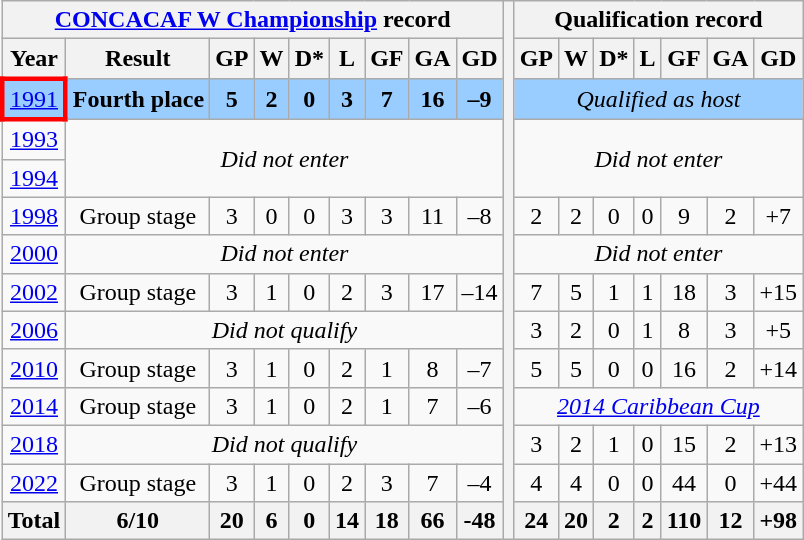<table class="wikitable" style="text-align: center">
<tr>
<th colspan=9><a href='#'>CONCACAF W Championship</a> record</th>
<th rowspan=14></th>
<th colspan=8>Qualification record</th>
</tr>
<tr>
<th>Year</th>
<th>Result</th>
<th>GP</th>
<th>W</th>
<th>D*</th>
<th>L</th>
<th>GF</th>
<th>GA</th>
<th>GD</th>
<th>GP</th>
<th>W</th>
<th>D*</th>
<th>L</th>
<th>GF</th>
<th>GA</th>
<th>GD</th>
</tr>
<tr style="background:#9acdff">
<td style="border: 3px solid red"> <a href='#'>1991</a></td>
<td><strong>Fourth place</strong></td>
<td><strong>5</strong></td>
<td><strong>2</strong></td>
<td><strong>0</strong></td>
<td><strong>3</strong></td>
<td><strong>7</strong></td>
<td><strong>16</strong></td>
<td><strong>–9</strong></td>
<td colspan=7><em>Qualified as host</em></td>
</tr>
<tr>
<td> <a href='#'>1993</a></td>
<td colspan=8 rowspan=2><em>Did not enter</em></td>
<td colspan=7 rowspan=2><em>Did not enter</em></td>
</tr>
<tr>
<td> <a href='#'>1994</a></td>
</tr>
<tr>
<td> <a href='#'>1998</a></td>
<td>Group stage</td>
<td>3</td>
<td>0</td>
<td>0</td>
<td>3</td>
<td>3</td>
<td>11</td>
<td>–8</td>
<td>2</td>
<td>2</td>
<td>0</td>
<td>0</td>
<td>9</td>
<td>2</td>
<td>+7</td>
</tr>
<tr>
<td> <a href='#'>2000</a></td>
<td colspan=8><em>Did not enter</em></td>
<td colspan=7><em>Did not enter</em></td>
</tr>
<tr>
<td> <a href='#'>2002</a></td>
<td>Group stage</td>
<td>3</td>
<td>1</td>
<td>0</td>
<td>2</td>
<td>3</td>
<td>17</td>
<td>–14</td>
<td>7</td>
<td>5</td>
<td>1</td>
<td>1</td>
<td>18</td>
<td>3</td>
<td>+15</td>
</tr>
<tr>
<td> <a href='#'>2006</a></td>
<td colspan=8><em>Did not qualify</em></td>
<td>3</td>
<td>2</td>
<td>0</td>
<td>1</td>
<td>8</td>
<td>3</td>
<td>+5</td>
</tr>
<tr>
<td> <a href='#'>2010</a></td>
<td>Group stage</td>
<td>3</td>
<td>1</td>
<td>0</td>
<td>2</td>
<td>1</td>
<td>8</td>
<td>–7</td>
<td>5</td>
<td>5</td>
<td>0</td>
<td>0</td>
<td>16</td>
<td>2</td>
<td>+14</td>
</tr>
<tr>
<td> <a href='#'>2014</a></td>
<td>Group stage</td>
<td>3</td>
<td>1</td>
<td>0</td>
<td>2</td>
<td>1</td>
<td>7</td>
<td>–6</td>
<td colspan=7><em><a href='#'>2014 Caribbean Cup</a></em></td>
</tr>
<tr>
<td> <a href='#'>2018</a></td>
<td colspan=8><em>Did not qualify</em></td>
<td>3</td>
<td>2</td>
<td>1</td>
<td>0</td>
<td>15</td>
<td>2</td>
<td>+13</td>
</tr>
<tr>
<td> <a href='#'>2022</a></td>
<td>Group stage</td>
<td>3</td>
<td>1</td>
<td>0</td>
<td>2</td>
<td>3</td>
<td>7</td>
<td>–4</td>
<td>4</td>
<td>4</td>
<td>0</td>
<td>0</td>
<td>44</td>
<td>0</td>
<td>+44</td>
</tr>
<tr>
<th>Total</th>
<th>6/10</th>
<th>20</th>
<th>6</th>
<th>0</th>
<th>14</th>
<th>18</th>
<th>66</th>
<th>-48</th>
<th>24</th>
<th>20</th>
<th>2</th>
<th>2</th>
<th>110</th>
<th>12</th>
<th>+98</th>
</tr>
</table>
